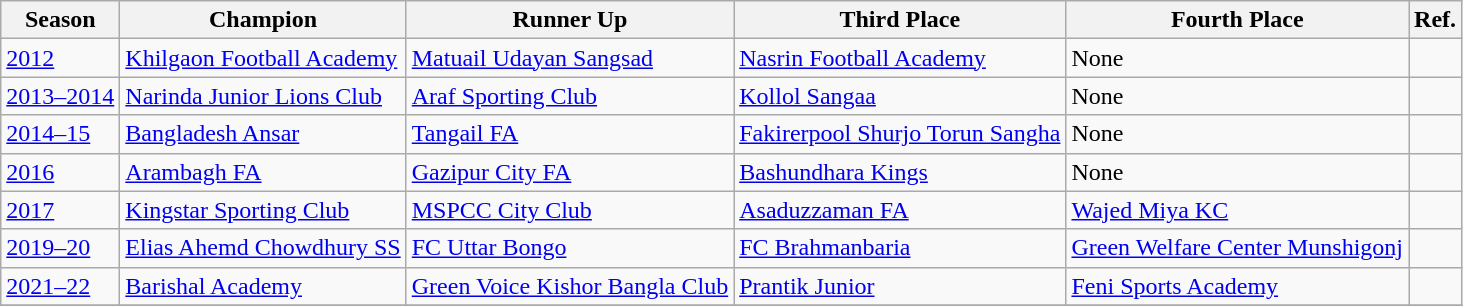<table class="wikitable">
<tr>
<th>Season</th>
<th>Champion</th>
<th>Runner Up</th>
<th>Third Place</th>
<th>Fourth Place</th>
<th>Ref.</th>
</tr>
<tr>
<td><a href='#'>2012</a></td>
<td><a href='#'>Khilgaon Football Academy</a></td>
<td><a href='#'>Matuail Udayan Sangsad</a></td>
<td><a href='#'>Nasrin Football Academy</a></td>
<td>None</td>
<td></td>
</tr>
<tr>
<td><a href='#'>2013–2014</a></td>
<td><a href='#'>Narinda Junior Lions Club</a></td>
<td><a href='#'>Araf Sporting Club</a></td>
<td><a href='#'>Kollol Sangaa</a></td>
<td>None</td>
<td></td>
</tr>
<tr>
<td><a href='#'>2014–15</a></td>
<td><a href='#'>Bangladesh Ansar</a></td>
<td><a href='#'>Tangail FA</a></td>
<td><a href='#'>Fakirerpool Shurjo Torun Sangha</a></td>
<td>None</td>
<td></td>
</tr>
<tr>
<td><a href='#'>2016</a></td>
<td><a href='#'>Arambagh FA</a></td>
<td><a href='#'>Gazipur City FA</a></td>
<td><a href='#'>Bashundhara Kings</a></td>
<td>None</td>
<td></td>
</tr>
<tr>
<td><a href='#'>2017</a></td>
<td><a href='#'>Kingstar Sporting Club</a></td>
<td><a href='#'>MSPCC City Club</a></td>
<td><a href='#'>Asaduzzaman FA</a></td>
<td><a href='#'>Wajed Miya KC</a></td>
<td></td>
</tr>
<tr>
<td><a href='#'>2019–20</a></td>
<td><a href='#'>Elias Ahemd Chowdhury SS</a></td>
<td><a href='#'>FC Uttar Bongo</a></td>
<td><a href='#'>FC Brahmanbaria</a></td>
<td><a href='#'>Green Welfare Center Munshigonj</a></td>
<td></td>
</tr>
<tr>
<td><a href='#'>2021–22</a></td>
<td><a href='#'>Barishal Academy</a></td>
<td><a href='#'>Green Voice Kishor Bangla Club</a></td>
<td><a href='#'>Prantik Junior</a></td>
<td><a href='#'>Feni Sports Academy</a></td>
<td></td>
</tr>
<tr>
</tr>
</table>
